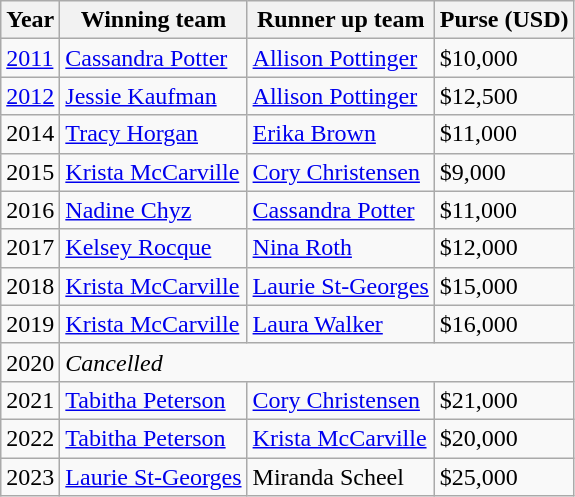<table class="wikitable">
<tr>
<th scope="col">Year</th>
<th scope="col">Winning team</th>
<th scope="col">Runner up team</th>
<th scope="col">Purse (USD)</th>
</tr>
<tr>
<td><a href='#'>2011</a></td>
<td> <a href='#'>Cassandra Potter</a></td>
<td> <a href='#'>Allison Pottinger</a></td>
<td>$10,000</td>
</tr>
<tr>
<td><a href='#'>2012</a></td>
<td> <a href='#'>Jessie Kaufman</a></td>
<td> <a href='#'>Allison Pottinger</a></td>
<td>$12,500</td>
</tr>
<tr>
<td>2014</td>
<td> <a href='#'>Tracy Horgan</a></td>
<td> <a href='#'>Erika Brown</a></td>
<td>$11,000</td>
</tr>
<tr>
<td>2015</td>
<td> <a href='#'>Krista McCarville</a></td>
<td> <a href='#'>Cory Christensen</a></td>
<td>$9,000</td>
</tr>
<tr>
<td>2016</td>
<td> <a href='#'>Nadine Chyz</a></td>
<td> <a href='#'>Cassandra Potter</a></td>
<td>$11,000</td>
</tr>
<tr>
<td>2017</td>
<td> <a href='#'>Kelsey Rocque</a></td>
<td> <a href='#'>Nina Roth</a></td>
<td>$12,000</td>
</tr>
<tr>
<td>2018</td>
<td> <a href='#'>Krista McCarville</a></td>
<td> <a href='#'>Laurie St-Georges</a></td>
<td>$15,000</td>
</tr>
<tr>
<td>2019</td>
<td> <a href='#'>Krista McCarville</a></td>
<td> <a href='#'>Laura Walker</a></td>
<td>$16,000</td>
</tr>
<tr>
<td>2020</td>
<td colspan="3"><em>Cancelled</em></td>
</tr>
<tr>
<td>2021</td>
<td> <a href='#'>Tabitha Peterson</a></td>
<td> <a href='#'>Cory Christensen</a></td>
<td>$21,000</td>
</tr>
<tr>
<td>2022</td>
<td> <a href='#'>Tabitha Peterson</a></td>
<td> <a href='#'>Krista McCarville</a></td>
<td>$20,000</td>
</tr>
<tr>
<td>2023</td>
<td> <a href='#'>Laurie St-Georges</a></td>
<td> Miranda Scheel</td>
<td>$25,000</td>
</tr>
</table>
